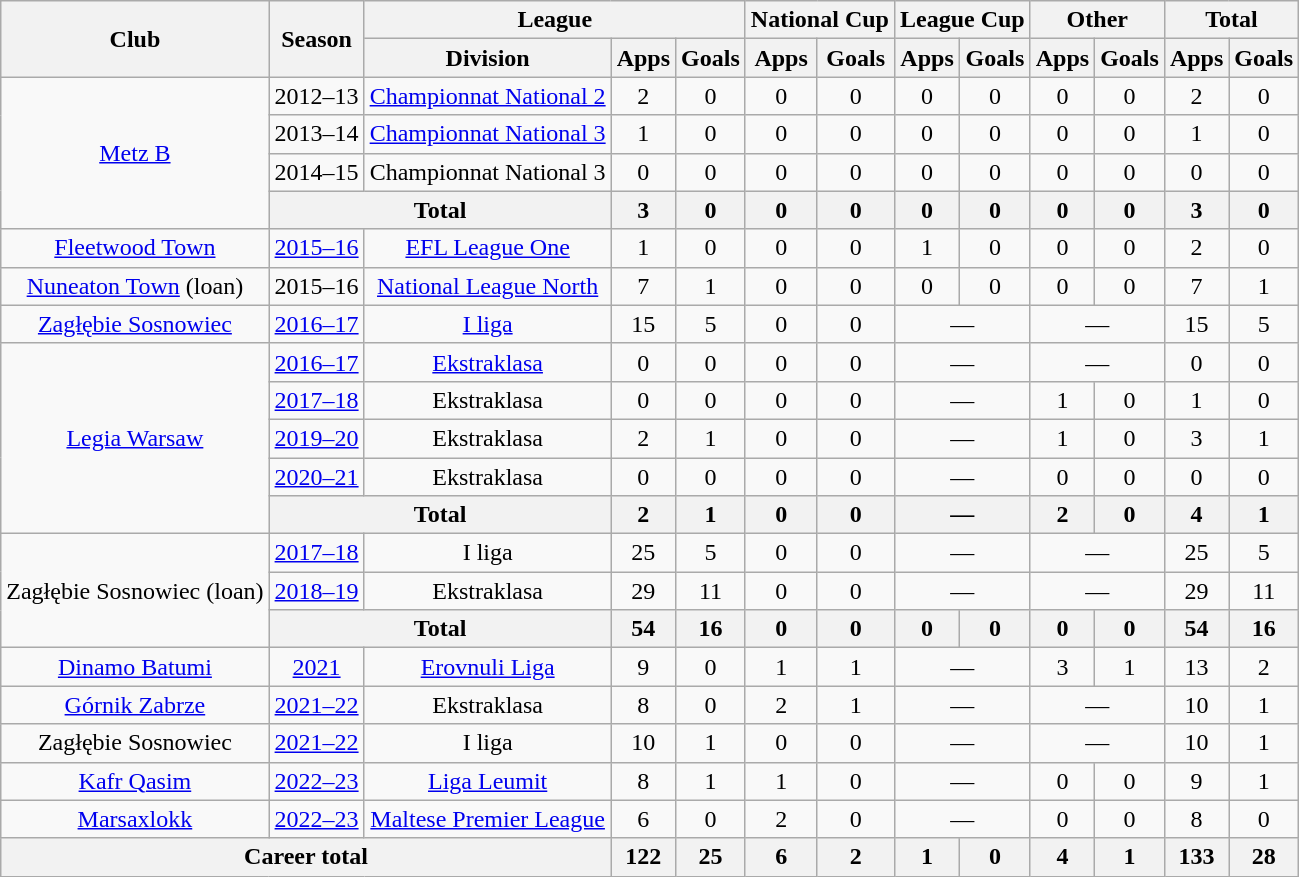<table class=wikitable style="text-align: center">
<tr>
<th rowspan=2>Club</th>
<th rowspan=2>Season</th>
<th colspan=3>League</th>
<th colspan=2>National Cup</th>
<th colspan=2>League Cup</th>
<th colspan=2>Other</th>
<th colspan=2>Total</th>
</tr>
<tr>
<th>Division</th>
<th>Apps</th>
<th>Goals</th>
<th>Apps</th>
<th>Goals</th>
<th>Apps</th>
<th>Goals</th>
<th>Apps</th>
<th>Goals</th>
<th>Apps</th>
<th>Goals</th>
</tr>
<tr>
<td rowspan="4"><a href='#'>Metz B</a></td>
<td>2012–13</td>
<td><a href='#'>Championnat National 2</a></td>
<td>2</td>
<td>0</td>
<td>0</td>
<td>0</td>
<td>0</td>
<td>0</td>
<td>0</td>
<td>0</td>
<td>2</td>
<td>0</td>
</tr>
<tr>
<td>2013–14</td>
<td><a href='#'>Championnat National 3</a></td>
<td>1</td>
<td>0</td>
<td>0</td>
<td>0</td>
<td>0</td>
<td>0</td>
<td>0</td>
<td>0</td>
<td>1</td>
<td>0</td>
</tr>
<tr>
<td>2014–15</td>
<td>Championnat National 3</td>
<td>0</td>
<td>0</td>
<td>0</td>
<td>0</td>
<td>0</td>
<td>0</td>
<td>0</td>
<td>0</td>
<td>0</td>
<td>0</td>
</tr>
<tr>
<th colspan="2">Total</th>
<th>3</th>
<th>0</th>
<th>0</th>
<th>0</th>
<th>0</th>
<th>0</th>
<th>0</th>
<th>0</th>
<th>3</th>
<th>0</th>
</tr>
<tr>
<td><a href='#'>Fleetwood Town</a></td>
<td><a href='#'>2015–16</a></td>
<td><a href='#'>EFL League One</a></td>
<td>1</td>
<td>0</td>
<td>0</td>
<td>0</td>
<td>1</td>
<td>0</td>
<td>0</td>
<td>0</td>
<td>2</td>
<td>0</td>
</tr>
<tr>
<td><a href='#'>Nuneaton Town</a> (loan)</td>
<td>2015–16</td>
<td><a href='#'>National League North</a></td>
<td>7</td>
<td>1</td>
<td>0</td>
<td>0</td>
<td>0</td>
<td>0</td>
<td>0</td>
<td>0</td>
<td>7</td>
<td>1</td>
</tr>
<tr>
<td><a href='#'>Zagłębie Sosnowiec</a></td>
<td><a href='#'>2016–17</a></td>
<td><a href='#'>I liga</a></td>
<td>15</td>
<td>5</td>
<td>0</td>
<td>0</td>
<td colspan="2">—</td>
<td colspan="2">—</td>
<td>15</td>
<td>5</td>
</tr>
<tr>
<td rowspan="5"><a href='#'>Legia Warsaw</a></td>
<td><a href='#'>2016–17</a></td>
<td><a href='#'>Ekstraklasa</a></td>
<td>0</td>
<td>0</td>
<td>0</td>
<td>0</td>
<td colspan="2">—</td>
<td colspan="2">—</td>
<td>0</td>
<td>0</td>
</tr>
<tr>
<td><a href='#'>2017–18</a></td>
<td>Ekstraklasa</td>
<td>0</td>
<td>0</td>
<td>0</td>
<td>0</td>
<td colspan="2">—</td>
<td>1</td>
<td>0</td>
<td>1</td>
<td>0</td>
</tr>
<tr>
<td><a href='#'>2019–20</a></td>
<td>Ekstraklasa</td>
<td>2</td>
<td>1</td>
<td>0</td>
<td>0</td>
<td colspan="2">—</td>
<td>1</td>
<td>0</td>
<td>3</td>
<td>1</td>
</tr>
<tr>
<td><a href='#'>2020–21</a></td>
<td>Ekstraklasa</td>
<td>0</td>
<td>0</td>
<td>0</td>
<td>0</td>
<td colspan="2">—</td>
<td>0</td>
<td>0</td>
<td>0</td>
<td>0</td>
</tr>
<tr>
<th colspan="2">Total</th>
<th>2</th>
<th>1</th>
<th>0</th>
<th>0</th>
<th colspan="2">—</th>
<th>2</th>
<th>0</th>
<th>4</th>
<th>1</th>
</tr>
<tr>
<td rowspan="3">Zagłębie Sosnowiec (loan)</td>
<td><a href='#'>2017–18</a></td>
<td>I liga</td>
<td>25</td>
<td>5</td>
<td>0</td>
<td>0</td>
<td colspan="2">—</td>
<td colspan="2">—</td>
<td>25</td>
<td>5</td>
</tr>
<tr>
<td><a href='#'>2018–19</a></td>
<td>Ekstraklasa</td>
<td>29</td>
<td>11</td>
<td>0</td>
<td>0</td>
<td colspan="2">—</td>
<td colspan="2">—</td>
<td>29</td>
<td>11</td>
</tr>
<tr>
<th colspan="2">Total</th>
<th>54</th>
<th>16</th>
<th>0</th>
<th>0</th>
<th>0</th>
<th>0</th>
<th>0</th>
<th>0</th>
<th>54</th>
<th>16</th>
</tr>
<tr>
<td><a href='#'>Dinamo Batumi</a></td>
<td><a href='#'>2021</a></td>
<td><a href='#'>Erovnuli Liga</a></td>
<td>9</td>
<td>0</td>
<td>1</td>
<td>1</td>
<td colspan="2">—</td>
<td>3</td>
<td>1</td>
<td>13</td>
<td>2</td>
</tr>
<tr>
<td><a href='#'>Górnik Zabrze</a></td>
<td><a href='#'>2021–22</a></td>
<td>Ekstraklasa</td>
<td>8</td>
<td>0</td>
<td>2</td>
<td>1</td>
<td colspan="2">—</td>
<td colspan="2">—</td>
<td>10</td>
<td>1</td>
</tr>
<tr>
<td>Zagłębie Sosnowiec</td>
<td><a href='#'>2021–22</a></td>
<td>I liga</td>
<td>10</td>
<td>1</td>
<td>0</td>
<td>0</td>
<td colspan="2">—</td>
<td colspan="2">—</td>
<td>10</td>
<td>1</td>
</tr>
<tr>
<td><a href='#'>Kafr Qasim</a></td>
<td><a href='#'>2022–23</a></td>
<td><a href='#'>Liga Leumit</a></td>
<td>8</td>
<td>1</td>
<td>1</td>
<td>0</td>
<td colspan="2">—</td>
<td>0</td>
<td>0</td>
<td>9</td>
<td>1</td>
</tr>
<tr>
<td><a href='#'>Marsaxlokk</a></td>
<td><a href='#'>2022–23</a></td>
<td><a href='#'>Maltese Premier League</a></td>
<td>6</td>
<td>0</td>
<td>2</td>
<td>0</td>
<td colspan="2">—</td>
<td>0</td>
<td>0</td>
<td>8</td>
<td>0</td>
</tr>
<tr>
<th colspan="3">Career total</th>
<th>122</th>
<th>25</th>
<th>6</th>
<th>2</th>
<th>1</th>
<th>0</th>
<th>4</th>
<th>1</th>
<th>133</th>
<th>28</th>
</tr>
</table>
